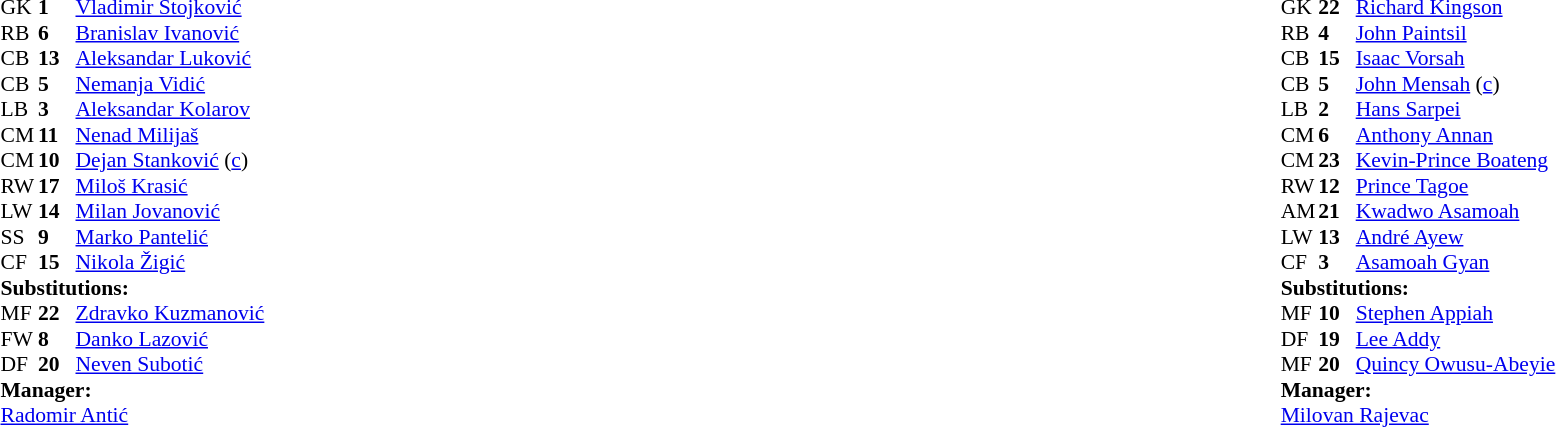<table style="width:100%;">
<tr>
<td style="vertical-align:top; width:40%;"><br><table style="font-size: 90%" cellspacing="0" cellpadding="0">
<tr>
<th width="25"></th>
<th width="25"></th>
</tr>
<tr>
<td>GK</td>
<td><strong>1</strong></td>
<td><a href='#'>Vladimir Stojković</a></td>
</tr>
<tr>
<td>RB</td>
<td><strong>6</strong></td>
<td><a href='#'>Branislav Ivanović</a></td>
</tr>
<tr>
<td>CB</td>
<td><strong>13</strong></td>
<td><a href='#'>Aleksandar Luković</a></td>
<td></td>
</tr>
<tr>
<td>CB</td>
<td><strong>5</strong></td>
<td><a href='#'>Nemanja Vidić</a></td>
</tr>
<tr>
<td>LB</td>
<td><strong>3</strong></td>
<td><a href='#'>Aleksandar Kolarov</a></td>
</tr>
<tr>
<td>CM</td>
<td><strong>11</strong></td>
<td><a href='#'>Nenad Milijaš</a></td>
<td></td>
<td></td>
</tr>
<tr>
<td>CM</td>
<td><strong>10</strong></td>
<td><a href='#'>Dejan Stanković</a> (<a href='#'>c</a>)</td>
</tr>
<tr>
<td>RW</td>
<td><strong>17</strong></td>
<td><a href='#'>Miloš Krasić</a></td>
</tr>
<tr>
<td>LW</td>
<td><strong>14</strong></td>
<td><a href='#'>Milan Jovanović</a></td>
<td></td>
<td></td>
</tr>
<tr>
<td>SS</td>
<td><strong>9</strong></td>
<td><a href='#'>Marko Pantelić</a></td>
</tr>
<tr>
<td>CF</td>
<td><strong>15</strong></td>
<td><a href='#'>Nikola Žigić</a></td>
<td></td>
<td></td>
</tr>
<tr>
<td colspan=3><strong>Substitutions:</strong></td>
</tr>
<tr>
<td>MF</td>
<td><strong>22</strong></td>
<td><a href='#'>Zdravko Kuzmanović</a></td>
<td></td>
<td></td>
</tr>
<tr>
<td>FW</td>
<td><strong>8</strong></td>
<td><a href='#'>Danko Lazović</a></td>
<td></td>
<td></td>
</tr>
<tr>
<td>DF</td>
<td><strong>20</strong></td>
<td><a href='#'>Neven Subotić</a></td>
<td></td>
<td></td>
</tr>
<tr>
<td colspan=3><strong>Manager:</strong></td>
</tr>
<tr>
<td colspan=3><a href='#'>Radomir Antić</a></td>
</tr>
</table>
</td>
<td valign="top"></td>
<td style="vertical-align:top; width:50%;"><br><table cellspacing="0" cellpadding="0" style="font-size:90%; margin:auto;">
<tr>
<th width=25></th>
<th width=25></th>
</tr>
<tr>
<td>GK</td>
<td><strong>22</strong></td>
<td><a href='#'>Richard Kingson</a></td>
</tr>
<tr>
<td>RB</td>
<td><strong>4</strong></td>
<td><a href='#'>John Paintsil</a></td>
</tr>
<tr>
<td>CB</td>
<td><strong>15</strong></td>
<td><a href='#'>Isaac Vorsah</a></td>
<td></td>
</tr>
<tr>
<td>CB</td>
<td><strong>5</strong></td>
<td><a href='#'>John Mensah</a> (<a href='#'>c</a>)</td>
</tr>
<tr>
<td>LB</td>
<td><strong>2</strong></td>
<td><a href='#'>Hans Sarpei</a></td>
</tr>
<tr>
<td>CM</td>
<td><strong>6</strong></td>
<td><a href='#'>Anthony Annan</a></td>
</tr>
<tr>
<td>CM</td>
<td><strong>23</strong></td>
<td><a href='#'>Kevin-Prince Boateng</a></td>
<td></td>
<td></td>
</tr>
<tr>
<td>RW</td>
<td><strong>12</strong></td>
<td><a href='#'>Prince Tagoe</a></td>
<td></td>
</tr>
<tr>
<td>AM</td>
<td><strong>21</strong></td>
<td><a href='#'>Kwadwo Asamoah</a></td>
<td></td>
<td></td>
</tr>
<tr>
<td>LW</td>
<td><strong>13</strong></td>
<td><a href='#'>André Ayew</a></td>
</tr>
<tr>
<td>CF</td>
<td><strong>3</strong></td>
<td><a href='#'>Asamoah Gyan</a></td>
<td></td>
<td></td>
</tr>
<tr>
<td colspan=3><strong>Substitutions:</strong></td>
</tr>
<tr>
<td>MF</td>
<td><strong>10</strong></td>
<td><a href='#'>Stephen Appiah</a></td>
<td></td>
<td></td>
</tr>
<tr>
<td>DF</td>
<td><strong>19</strong></td>
<td><a href='#'>Lee Addy</a></td>
<td></td>
<td></td>
</tr>
<tr>
<td>MF</td>
<td><strong>20</strong></td>
<td><a href='#'>Quincy Owusu-Abeyie</a></td>
<td></td>
<td></td>
</tr>
<tr>
<td colspan=3><strong>Manager:</strong></td>
</tr>
<tr>
<td colspan=4> <a href='#'>Milovan Rajevac</a></td>
</tr>
</table>
</td>
</tr>
</table>
